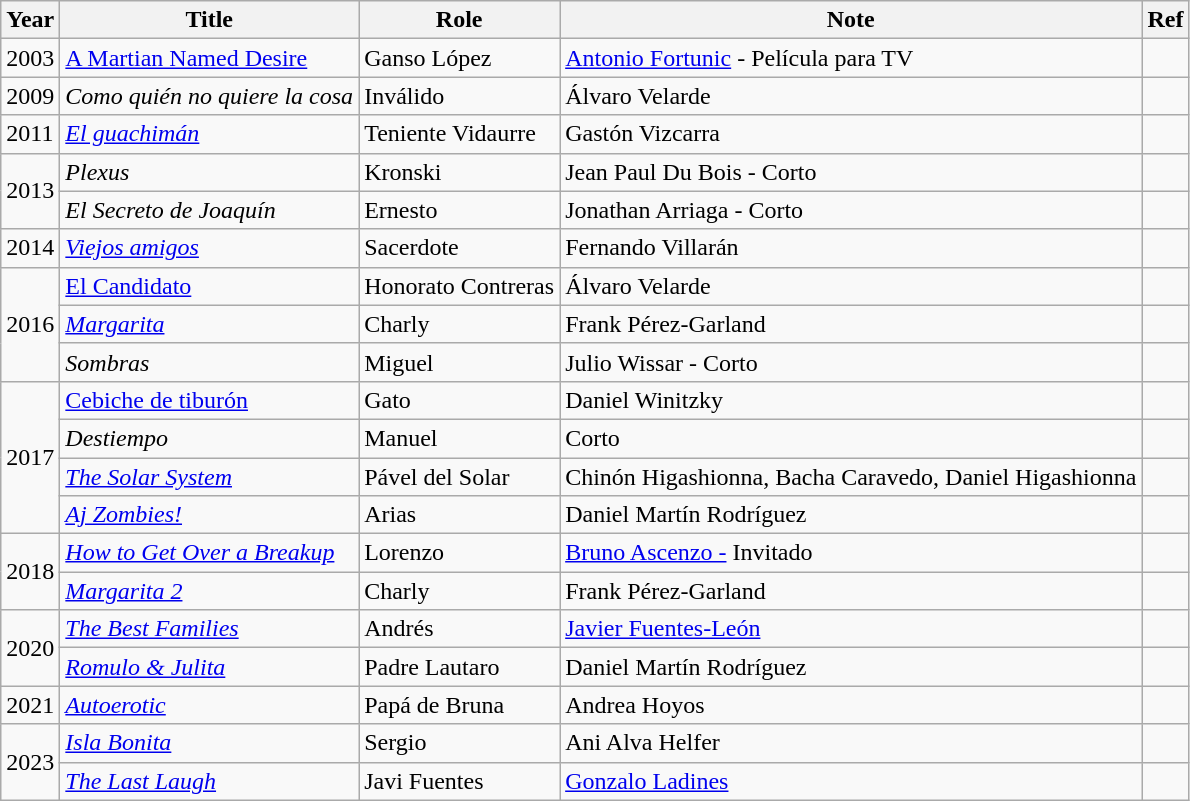<table class="wikitable">
<tr>
<th>Year</th>
<th>Title</th>
<th>Role</th>
<th>Note</th>
<th>Ref</th>
</tr>
<tr>
<td>2003</td>
<td><a href='#'>A Martian Named Desire</a></td>
<td>Ganso López</td>
<td><a href='#'>Antonio Fortunic</a> - Película para TV</td>
<td></td>
</tr>
<tr>
<td>2009</td>
<td><em>Como quién no quiere la cosa</em></td>
<td>Inválido</td>
<td>Álvaro Velarde</td>
<td></td>
</tr>
<tr>
<td>2011</td>
<td><em><a href='#'>El guachimán</a></em></td>
<td>Teniente Vidaurre</td>
<td>Gastón Vizcarra</td>
<td></td>
</tr>
<tr>
<td rowspan="2">2013</td>
<td><em>Plexus</em></td>
<td>Kronski</td>
<td>Jean Paul Du Bois - Corto</td>
<td></td>
</tr>
<tr>
<td><em>El Secreto de Joaquín</em></td>
<td>Ernesto</td>
<td>Jonathan Arriaga - Corto</td>
<td></td>
</tr>
<tr>
<td>2014</td>
<td><em><a href='#'>Viejos amigos</a></em></td>
<td>Sacerdote</td>
<td>Fernando Villarán</td>
<td></td>
</tr>
<tr>
<td rowspan="3">2016</td>
<td><a href='#'>El Candidato</a></td>
<td>Honorato Contreras</td>
<td>Álvaro Velarde</td>
<td></td>
</tr>
<tr>
<td><em><a href='#'>Margarita</a></em></td>
<td>Charly</td>
<td>Frank Pérez-Garland</td>
<td></td>
</tr>
<tr>
<td><em>Sombras</em></td>
<td>Miguel</td>
<td>Julio Wissar - Corto</td>
<td></td>
</tr>
<tr>
<td rowspan="4">2017</td>
<td><a href='#'>Cebiche de tiburón</a></td>
<td>Gato</td>
<td>Daniel Winitzky</td>
<td></td>
</tr>
<tr>
<td><em>Destiempo</em></td>
<td>Manuel</td>
<td>Corto</td>
<td></td>
</tr>
<tr>
<td><em><a href='#'>The Solar System</a></em></td>
<td>Pável del Solar</td>
<td>Chinón Higashionna, Bacha Caravedo, Daniel Higashionna</td>
<td></td>
</tr>
<tr>
<td><em><a href='#'>Aj Zombies!</a></em></td>
<td>Arias</td>
<td>Daniel Martín Rodríguez</td>
<td></td>
</tr>
<tr>
<td rowspan="2">2018</td>
<td><em><a href='#'>How to Get Over a Breakup</a></em></td>
<td>Lorenzo</td>
<td><a href='#'>Bruno Ascenzo -</a> Invitado</td>
<td></td>
</tr>
<tr>
<td><em><a href='#'>Margarita 2</a></em></td>
<td>Charly</td>
<td>Frank Pérez-Garland</td>
<td></td>
</tr>
<tr>
<td rowspan="2">2020</td>
<td><em><a href='#'>The Best Families</a></em></td>
<td>Andrés</td>
<td><a href='#'>Javier Fuentes-León</a></td>
<td></td>
</tr>
<tr>
<td><em><a href='#'>Romulo & Julita</a></em></td>
<td>Padre Lautaro</td>
<td>Daniel Martín Rodríguez</td>
<td></td>
</tr>
<tr>
<td>2021</td>
<td><em><a href='#'>Autoerotic</a></em></td>
<td>Papá de Bruna</td>
<td>Andrea Hoyos</td>
<td></td>
</tr>
<tr>
<td rowspan="2">2023</td>
<td><em><a href='#'>Isla Bonita</a></em></td>
<td>Sergio</td>
<td>Ani Alva Helfer</td>
<td></td>
</tr>
<tr>
<td><em><a href='#'>The Last Laugh</a></em></td>
<td>Javi Fuentes</td>
<td><a href='#'>Gonzalo Ladines</a></td>
<td></td>
</tr>
</table>
